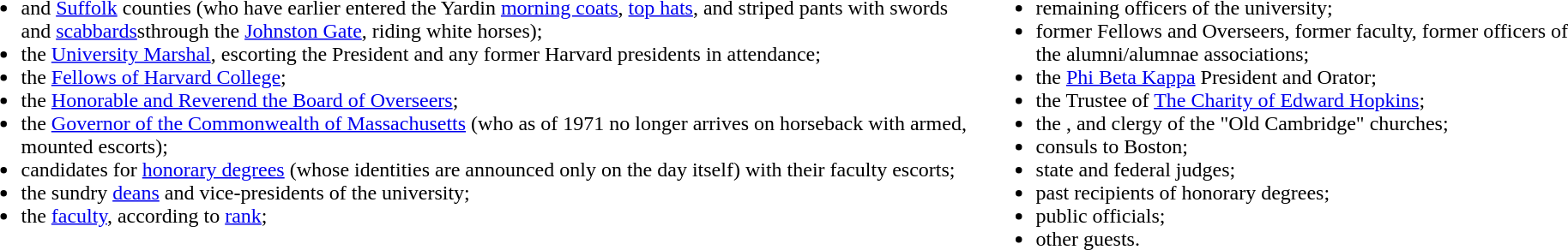<table>
<tr>
<td valign="top"><br><ul><li> and <a href='#'>Suffolk</a> counties (who have earlier entered the Yardin <a href='#'>morning coats</a>, <a href='#'>top hats</a>, and striped pants with swords and <a href='#'>scabbards</a>sthrough the <a href='#'>Johnston Gate</a>, riding white horses);</li><li>the <a href='#'>University Marshal</a>, escorting the President and any former Harvard presidents in attendance;</li><li>the <a href='#'>Fellows of Harvard College</a>;</li><li>the <a href='#'>Honorable and Reverend the Board of Overseers</a>;</li><li>the <a href='#'>Governor of the Commonwealth of Massachusetts</a> (who as of 1971 no longer arrives on horseback with armed, mounted escorts);</li><li>candidates for <a href='#'>honorary degrees</a> (whose identities are announced only on the day itself) with their faculty escorts;</li><li>the sundry <a href='#'>deans</a> and vice-presidents of the university;</li><li>the <a href='#'>faculty</a>, according to <a href='#'>rank</a>;</li></ul></td>
<td valign="top"><br><ul><li>remaining officers of the university;</li><li>former Fellows and Overseers, former faculty, former officers of the alumni/alumnae associations;</li><li>the <a href='#'>Phi Beta Kappa</a> President and Orator;</li><li>the Trustee of <a href='#'>The Charity of Edward Hopkins</a>;</li><li>the , and clergy of the "Old Cambridge" churches;</li><li>consuls to Boston;</li><li>state and federal judges;</li><li>past recipients of honorary degrees;</li><li>public officials;</li><li>other guests.</li></ul></td>
</tr>
</table>
